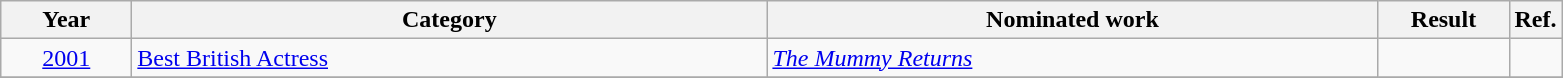<table class=wikitable>
<tr>
<th scope="col" style="width:5em;">Year</th>
<th scope="col" style="width:26em;">Category</th>
<th scope="col" style="width:25em;">Nominated work</th>
<th scope="col" style="width:5em;">Result</th>
<th>Ref.</th>
</tr>
<tr>
<td style="text-align:center;"><a href='#'>2001</a></td>
<td><a href='#'>Best British Actress</a></td>
<td><em><a href='#'>The Mummy Returns</a></em></td>
<td></td>
<td style="text-align:center;"></td>
</tr>
<tr>
</tr>
</table>
